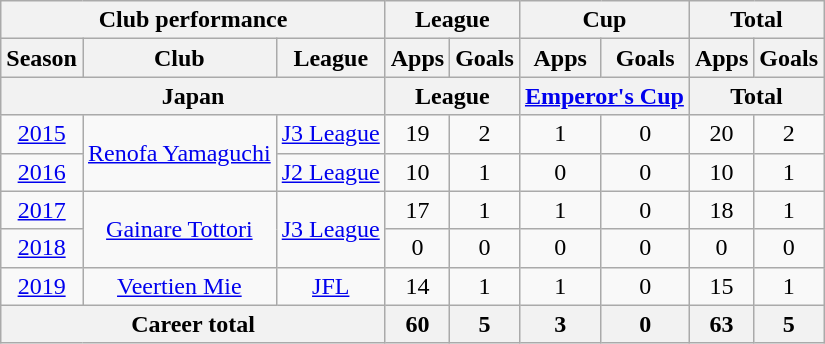<table class="wikitable" style="text-align:center">
<tr>
<th colspan=3>Club performance</th>
<th colspan=2>League</th>
<th colspan=2>Cup</th>
<th colspan=2>Total</th>
</tr>
<tr>
<th>Season</th>
<th>Club</th>
<th>League</th>
<th>Apps</th>
<th>Goals</th>
<th>Apps</th>
<th>Goals</th>
<th>Apps</th>
<th>Goals</th>
</tr>
<tr>
<th colspan=3>Japan</th>
<th colspan=2>League</th>
<th colspan=2><a href='#'>Emperor's Cup</a></th>
<th colspan=2>Total</th>
</tr>
<tr>
<td><a href='#'>2015</a></td>
<td rowspan="2"><a href='#'>Renofa Yamaguchi</a></td>
<td><a href='#'>J3 League</a></td>
<td>19</td>
<td>2</td>
<td>1</td>
<td>0</td>
<td>20</td>
<td>2</td>
</tr>
<tr>
<td><a href='#'>2016</a></td>
<td><a href='#'>J2 League</a></td>
<td>10</td>
<td>1</td>
<td>0</td>
<td>0</td>
<td>10</td>
<td>1</td>
</tr>
<tr>
<td><a href='#'>2017</a></td>
<td rowspan="2"><a href='#'>Gainare Tottori</a></td>
<td rowspan="2"><a href='#'>J3 League</a></td>
<td>17</td>
<td>1</td>
<td>1</td>
<td>0</td>
<td>18</td>
<td>1</td>
</tr>
<tr>
<td><a href='#'>2018</a></td>
<td>0</td>
<td>0</td>
<td>0</td>
<td>0</td>
<td>0</td>
<td>0</td>
</tr>
<tr>
<td><a href='#'>2019</a></td>
<td rowspan="1"><a href='#'>Veertien Mie</a></td>
<td rowspan="1"><a href='#'>JFL</a></td>
<td>14</td>
<td>1</td>
<td>1</td>
<td>0</td>
<td>15</td>
<td>1</td>
</tr>
<tr>
<th colspan=3>Career total</th>
<th>60</th>
<th>5</th>
<th>3</th>
<th>0</th>
<th>63</th>
<th>5</th>
</tr>
</table>
